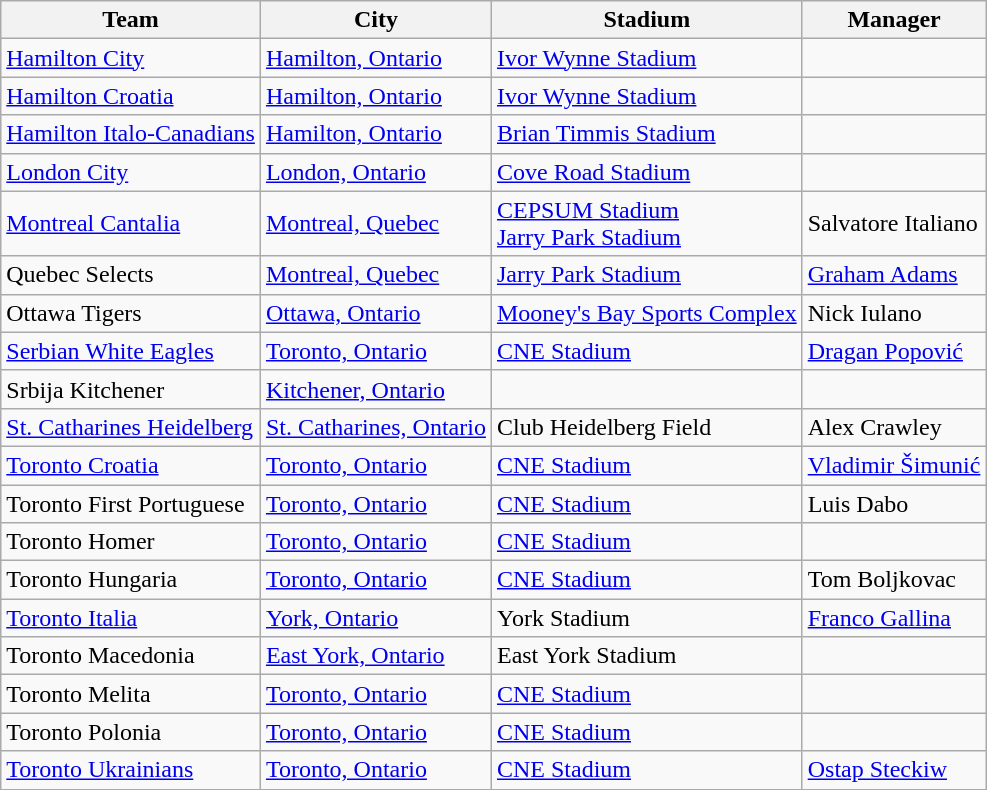<table class="wikitable sortable">
<tr>
<th>Team</th>
<th>City</th>
<th>Stadium</th>
<th>Manager</th>
</tr>
<tr>
<td><a href='#'>Hamilton City</a></td>
<td><a href='#'>Hamilton, Ontario</a></td>
<td><a href='#'>Ivor Wynne Stadium</a></td>
<td></td>
</tr>
<tr>
<td><a href='#'>Hamilton Croatia</a></td>
<td><a href='#'>Hamilton, Ontario</a></td>
<td><a href='#'>Ivor Wynne Stadium</a></td>
<td></td>
</tr>
<tr>
<td><a href='#'>Hamilton Italo-Canadians</a></td>
<td><a href='#'>Hamilton, Ontario</a></td>
<td><a href='#'>Brian Timmis Stadium</a></td>
<td></td>
</tr>
<tr>
<td><a href='#'>London City</a></td>
<td><a href='#'>London, Ontario</a></td>
<td><a href='#'>Cove Road Stadium</a></td>
<td></td>
</tr>
<tr>
<td><a href='#'>Montreal Cantalia</a></td>
<td><a href='#'>Montreal, Quebec</a></td>
<td><a href='#'>CEPSUM Stadium</a><br><a href='#'>Jarry Park Stadium</a></td>
<td>Salvatore Italiano</td>
</tr>
<tr>
<td>Quebec Selects</td>
<td><a href='#'>Montreal, Quebec</a></td>
<td><a href='#'>Jarry Park Stadium</a></td>
<td><a href='#'>Graham Adams</a></td>
</tr>
<tr>
<td>Ottawa Tigers</td>
<td><a href='#'>Ottawa, Ontario</a></td>
<td><a href='#'>Mooney's Bay Sports Complex</a></td>
<td>Nick Iulano</td>
</tr>
<tr>
<td><a href='#'>Serbian White Eagles</a></td>
<td><a href='#'>Toronto, Ontario</a></td>
<td><a href='#'>CNE Stadium</a></td>
<td><a href='#'>Dragan Popović</a></td>
</tr>
<tr>
<td>Srbija Kitchener</td>
<td><a href='#'>Kitchener, Ontario</a></td>
<td></td>
<td></td>
</tr>
<tr>
<td><a href='#'>St. Catharines Heidelberg</a></td>
<td><a href='#'>St. Catharines, Ontario</a></td>
<td>Club Heidelberg Field</td>
<td>Alex Crawley</td>
</tr>
<tr>
<td><a href='#'>Toronto Croatia</a></td>
<td><a href='#'>Toronto, Ontario</a></td>
<td><a href='#'>CNE Stadium</a></td>
<td><a href='#'>Vladimir Šimunić</a></td>
</tr>
<tr>
<td>Toronto First Portuguese</td>
<td><a href='#'>Toronto, Ontario</a></td>
<td><a href='#'>CNE Stadium</a></td>
<td>Luis Dabo</td>
</tr>
<tr>
<td>Toronto Homer</td>
<td><a href='#'>Toronto, Ontario</a></td>
<td><a href='#'>CNE Stadium</a></td>
<td></td>
</tr>
<tr>
<td>Toronto Hungaria</td>
<td><a href='#'>Toronto, Ontario</a></td>
<td><a href='#'>CNE Stadium</a></td>
<td>Tom Boljkovac</td>
</tr>
<tr>
<td><a href='#'>Toronto Italia</a></td>
<td><a href='#'>York, Ontario</a></td>
<td>York Stadium</td>
<td><a href='#'>Franco Gallina</a></td>
</tr>
<tr>
<td>Toronto Macedonia</td>
<td><a href='#'>East York, Ontario</a></td>
<td>East York Stadium</td>
<td></td>
</tr>
<tr>
<td>Toronto Melita</td>
<td><a href='#'>Toronto, Ontario</a></td>
<td><a href='#'>CNE Stadium</a></td>
<td></td>
</tr>
<tr>
<td>Toronto Polonia</td>
<td><a href='#'>Toronto, Ontario</a></td>
<td><a href='#'>CNE Stadium</a></td>
<td></td>
</tr>
<tr>
<td><a href='#'>Toronto Ukrainians</a></td>
<td><a href='#'>Toronto, Ontario</a></td>
<td><a href='#'>CNE Stadium</a></td>
<td><a href='#'>Ostap Steckiw</a></td>
</tr>
<tr>
</tr>
</table>
